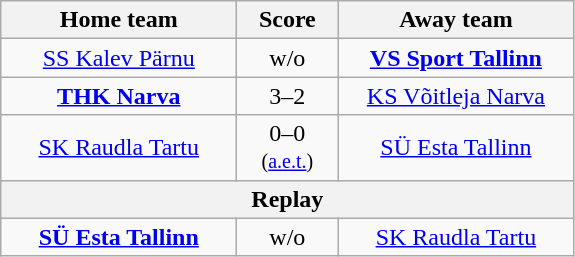<table class="wikitable" style="text-align: center">
<tr>
<th width=150px>Home team</th>
<th width=60px>Score</th>
<th width=150px>Away team</th>
</tr>
<tr>
<td><a href='#'>SS Kalev Pärnu</a></td>
<td>w/o</td>
<td><strong><a href='#'>VS Sport Tallinn</a></strong></td>
</tr>
<tr>
<td><strong><a href='#'>THK Narva</a></strong></td>
<td>3–2</td>
<td><a href='#'>KS Võitleja Narva</a></td>
</tr>
<tr>
<td><a href='#'>SK Raudla Tartu</a></td>
<td>0–0<br><small>(<a href='#'>a.e.t.</a>)</small></td>
<td><a href='#'>SÜ Esta Tallinn</a></td>
</tr>
<tr>
<th colspan=3>Replay</th>
</tr>
<tr>
<td><strong><a href='#'>SÜ Esta Tallinn</a></strong></td>
<td>w/o</td>
<td><a href='#'>SK Raudla Tartu</a></td>
</tr>
</table>
